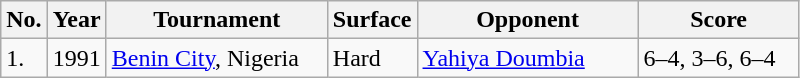<table class="sortable wikitable">
<tr>
<th style="width:20px" class="unsortable">No.</th>
<th style="width:30px">Year</th>
<th style="width:140px">Tournament</th>
<th style="width:50px">Surface</th>
<th style="width:140px">Opponent</th>
<th style="width:100px" class="unsortable">Score</th>
</tr>
<tr>
<td>1.</td>
<td>1991</td>
<td><a href='#'>Benin City</a>, Nigeria</td>
<td>Hard</td>
<td> <a href='#'>Yahiya Doumbia</a></td>
<td>6–4, 3–6, 6–4</td>
</tr>
</table>
